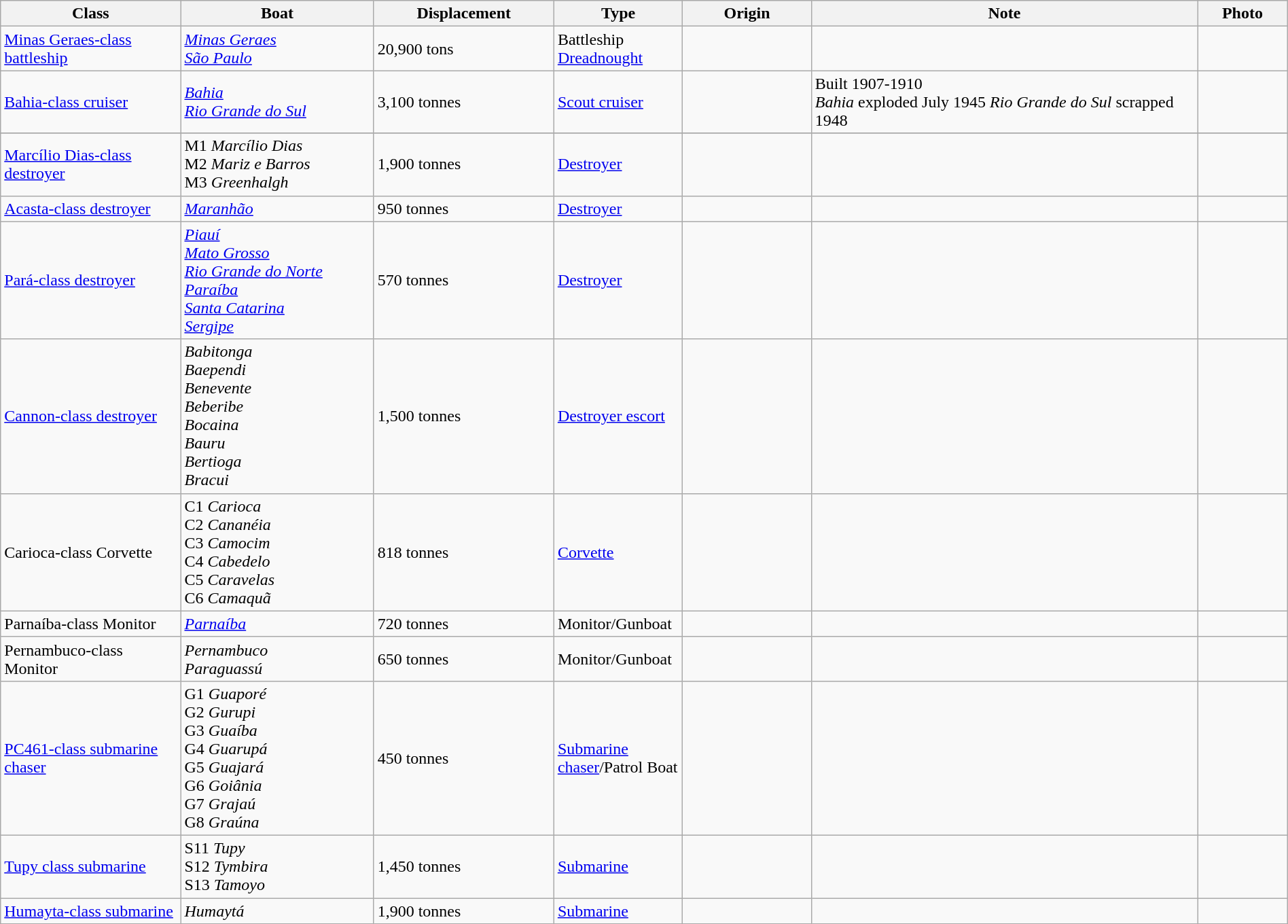<table class="wikitable mw-collapsible mw-collapsed" style="width:100%;">
<tr>
<th style="text-align: center; width:14%;">Class</th>
<th style="text-align: center; width:15%;">Boat</th>
<th style="text-align: center; width:14%;">Displacement</th>
<th style="text-align: center; width:10%;">Type</th>
<th style="text-align: center; width:10%;">Origin</th>
<th style="text-align: center; width:30%; ">Note</th>
<th style="text-align:center; width:0;">Photo</th>
</tr>
<tr>
<td><a href='#'>Minas Geraes-class battleship</a></td>
<td><a href='#'><em>Minas Geraes</em></a><br><a href='#'><em>São Paulo</em></a></td>
<td>20,900 tons</td>
<td>Battleship <a href='#'>Dreadnought</a></td>
<td></td>
<td></td>
<td></td>
</tr>
<tr>
<td><a href='#'>Bahia-class cruiser</a></td>
<td><a href='#'><em>Bahia</em></a><br><a href='#'><em>Rio Grande do Sul</em></a></td>
<td>3,100 tonnes</td>
<td><a href='#'>Scout cruiser</a></td>
<td></td>
<td>Built 1907-1910<br><em>Bahia</em> exploded July 1945
<em>Rio Grande do Sul</em> scrapped 1948</td>
<td></td>
</tr>
<tr>
</tr>
<tr>
<td><a href='#'>Marcílio Dias-class destroyer</a></td>
<td>M1 <em>Marcílio Dias</em><br>M2 <em>Mariz e Barros</em><br>M3 <em>Greenhalgh</em></td>
<td>1,900 tonnes</td>
<td><a href='#'>Destroyer</a></td>
<td></td>
<td></td>
<td></td>
</tr>
<tr>
<td><a href='#'>Acasta-class destroyer</a></td>
<td><a href='#'><em>Maranhão</em></a></td>
<td>950 tonnes</td>
<td><a href='#'>Destroyer</a></td>
<td></td>
<td></td>
<td></td>
</tr>
<tr>
<td><a href='#'>Pará-class destroyer</a></td>
<td><a href='#'><em>Piauí</em></a><br><a href='#'><em>Mato Grosso</em></a><br><a href='#'><em>Rio Grande do Norte</em></a><br><a href='#'><em>Paraíba</em></a><br><a href='#'><em>Santa Catarina</em></a><br><a href='#'><em>Sergipe</em></a></td>
<td>570 tonnes</td>
<td><a href='#'>Destroyer</a></td>
<td></td>
<td></td>
<td></td>
</tr>
<tr>
<td><a href='#'>Cannon-class destroyer</a></td>
<td><em>Babitonga</em><br><em>Baependi</em><br><em>Benevente</em><br><em>Beberibe</em><br><em>Bocaina</em><br><em>Bauru</em><br><em>Bertioga</em><br><em>Bracui</em></td>
<td>1,500 tonnes</td>
<td><a href='#'>Destroyer escort</a></td>
<td></td>
<td></td>
<td></td>
</tr>
<tr>
<td>Carioca-class Corvette</td>
<td>C1 <em>Carioca</em><br>C2 <em>Cananéia</em><br>C3 <em>Camocim</em><br>C4 <em>Cabedelo</em><br>C5 <em>Caravelas</em><br>C6 <em>Camaquã</em></td>
<td>818 tonnes</td>
<td><a href='#'>Corvette</a></td>
<td></td>
<td></td>
<td></td>
</tr>
<tr>
<td>Parnaíba-class Monitor</td>
<td><a href='#'><em>Parnaíba</em></a></td>
<td>720 tonnes</td>
<td>Monitor/Gunboat</td>
<td></td>
<td></td>
<td></td>
</tr>
<tr>
<td>Pernambuco-class Monitor</td>
<td><em>Pernambuco</em><br><em>Paraguassú</em></td>
<td>650 tonnes</td>
<td>Monitor/Gunboat</td>
<td></td>
<td></td>
<td></td>
</tr>
<tr>
<td><a href='#'>PC461-class submarine chaser</a></td>
<td>G1 <em>Guaporé</em><br>G2 <em>Gurupi</em><br>G3 <em>Guaíba</em><br>G4 <em>Guarupá</em><br>G5 <em>Guajará</em><br>G6 <em>Goiânia</em><br>G7 <em>Grajaú</em><br>G8 <em>Graúna</em></td>
<td>450 tonnes</td>
<td><a href='#'>Submarine chaser</a>/Patrol Boat</td>
<td></td>
<td></td>
<td></td>
</tr>
<tr>
<td><a href='#'>Tupy class submarine</a></td>
<td>S11 <em>Tupy</em><br>S12 <em>Tymbira</em><br>S13 <em>Tamoyo</em><br></td>
<td>1,450 tonnes</td>
<td><a href='#'>Submarine</a></td>
<td></td>
<td></td>
<td></td>
</tr>
<tr>
<td><a href='#'>Humayta-class submarine</a></td>
<td><em>Humaytá</em></td>
<td>1,900 tonnes</td>
<td><a href='#'>Submarine</a></td>
<td></td>
<td></td>
<td></td>
</tr>
</table>
